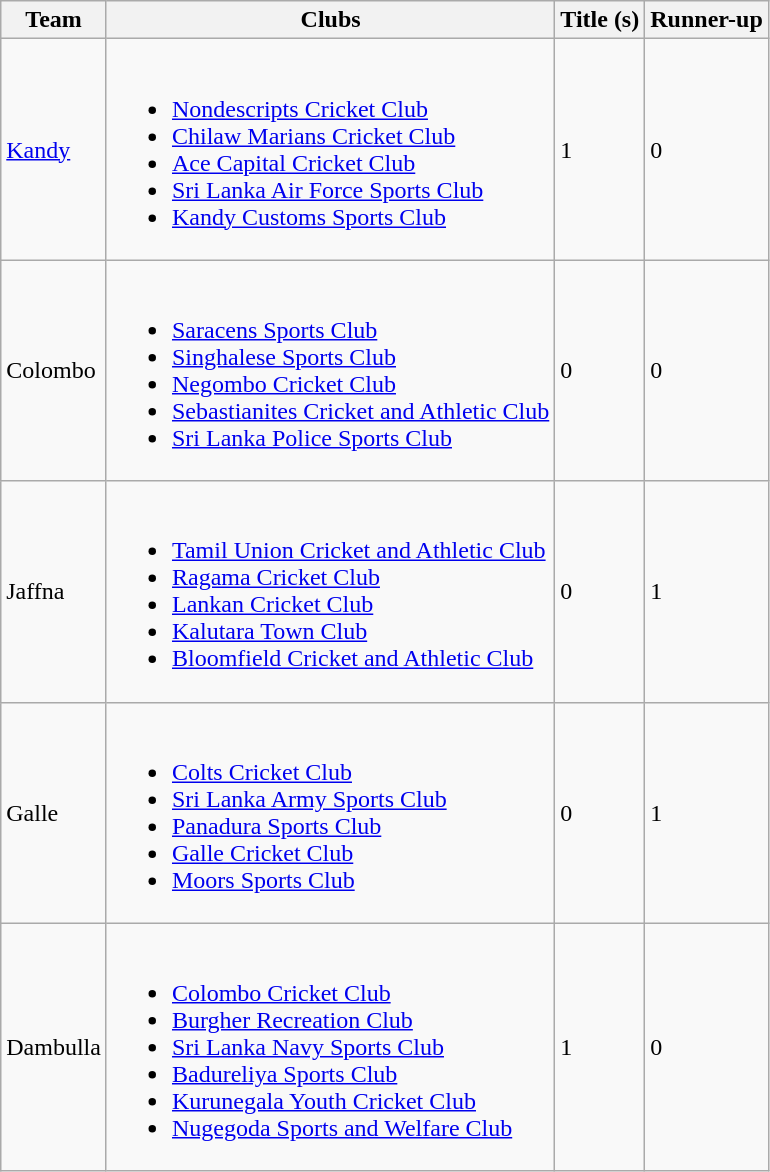<table class="wikitable">
<tr>
<th>Team</th>
<th>Clubs</th>
<th>Title (s)</th>
<th>Runner-up</th>
</tr>
<tr>
<td><a href='#'>Kandy</a></td>
<td><br><ul><li><a href='#'>Nondescripts Cricket Club</a></li><li><a href='#'>Chilaw Marians Cricket Club</a></li><li><a href='#'>Ace Capital Cricket Club</a></li><li><a href='#'>Sri Lanka Air Force Sports Club</a></li><li><a href='#'>Kandy Customs Sports Club</a></li></ul></td>
<td>1</td>
<td>0</td>
</tr>
<tr>
<td>Colombo</td>
<td><br><ul><li><a href='#'>Saracens Sports Club</a></li><li><a href='#'>Singhalese Sports Club</a></li><li><a href='#'>Negombo Cricket Club</a></li><li><a href='#'>Sebastianites Cricket and Athletic Club</a></li><li><a href='#'>Sri Lanka Police Sports Club</a></li></ul></td>
<td>0</td>
<td>0</td>
</tr>
<tr>
<td>Jaffna</td>
<td><br><ul><li><a href='#'>Tamil Union Cricket and Athletic Club</a></li><li><a href='#'>Ragama Cricket Club</a></li><li><a href='#'>Lankan Cricket Club</a></li><li><a href='#'>Kalutara Town Club</a></li><li><a href='#'>Bloomfield Cricket and Athletic Club</a></li></ul></td>
<td>0</td>
<td>1</td>
</tr>
<tr>
<td>Galle</td>
<td><br><ul><li><a href='#'>Colts Cricket Club</a></li><li><a href='#'>Sri Lanka Army Sports Club</a></li><li><a href='#'>Panadura Sports Club</a></li><li><a href='#'>Galle Cricket Club</a></li><li><a href='#'>Moors Sports Club</a></li></ul></td>
<td>0</td>
<td>1</td>
</tr>
<tr>
<td>Dambulla</td>
<td><br><ul><li><a href='#'>Colombo Cricket Club</a></li><li><a href='#'>Burgher Recreation Club</a></li><li><a href='#'>Sri Lanka Navy Sports Club</a></li><li><a href='#'>Badureliya Sports Club</a></li><li><a href='#'>Kurunegala Youth Cricket Club</a></li><li><a href='#'>Nugegoda Sports and Welfare Club</a></li></ul></td>
<td>1</td>
<td>0</td>
</tr>
</table>
